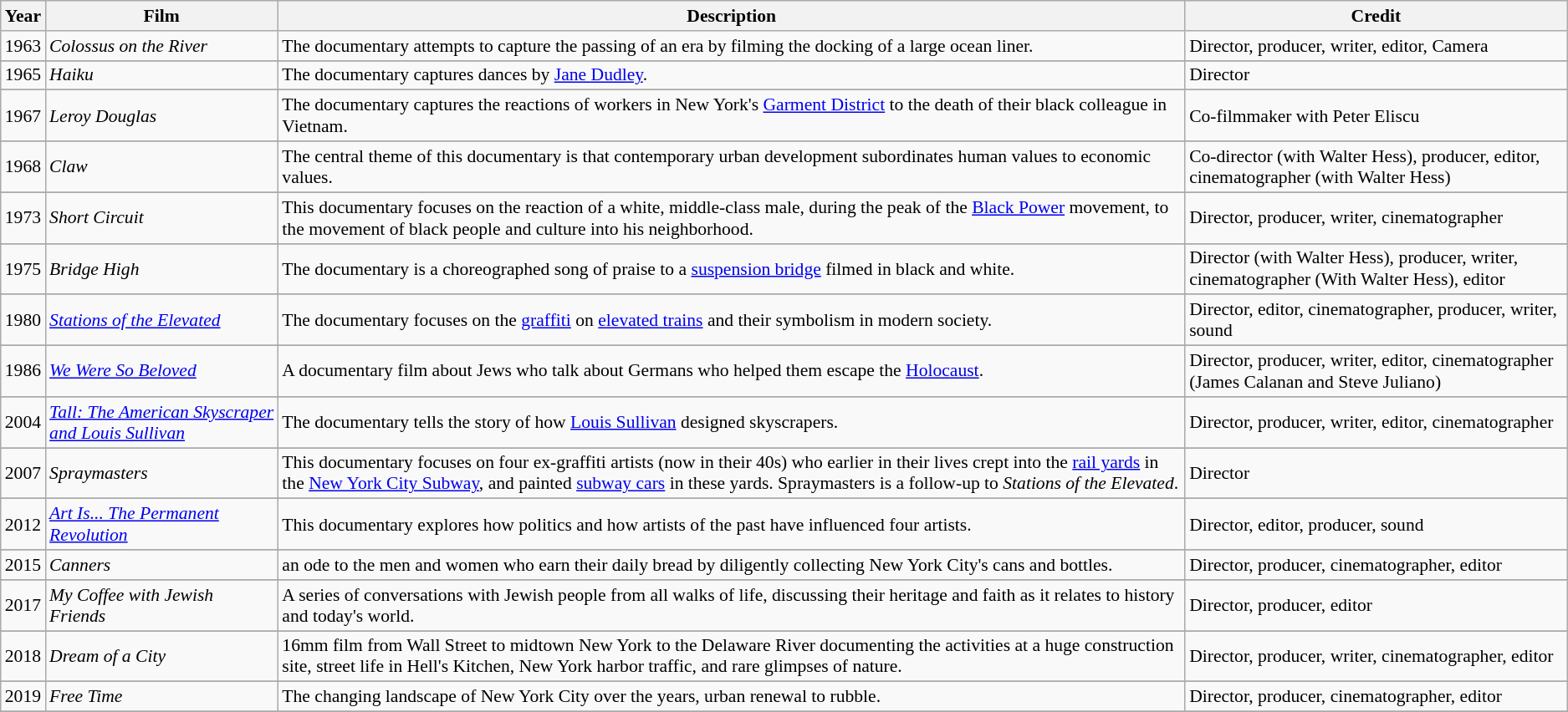<table class="wikitable" style="font-size: 90%;">
<tr>
<th>Year</th>
<th>Film</th>
<th>Description</th>
<th>Credit</th>
</tr>
<tr>
<td>1963</td>
<td><em>Colossus on the River</em></td>
<td>The documentary attempts to capture the passing of an era by filming the docking of a large ocean liner.</td>
<td>Director, producer, writer, editor, Camera</td>
</tr>
<tr>
</tr>
<tr>
<td>1965</td>
<td><em>Haiku</em></td>
<td>The documentary captures dances by <a href='#'>Jane Dudley</a>.</td>
<td>Director</td>
</tr>
<tr>
</tr>
<tr>
<td>1967</td>
<td><em>Leroy Douglas</em></td>
<td>The documentary captures the reactions of workers in New York's <a href='#'>Garment District</a> to the death of their black colleague in Vietnam.</td>
<td>Co-filmmaker with Peter Eliscu</td>
</tr>
<tr>
</tr>
<tr>
<td>1968</td>
<td><em>Claw</em></td>
<td>The central theme of this documentary is that contemporary urban development subordinates human values to economic values.</td>
<td>Co-director (with Walter Hess), producer, editor, cinematographer (with Walter Hess)</td>
</tr>
<tr>
</tr>
<tr>
<td>1973</td>
<td><em>Short Circuit</em></td>
<td>This documentary focuses on the reaction of a white, middle-class male, during the peak of the <a href='#'>Black Power</a> movement, to the movement of black people and culture into his neighborhood.</td>
<td>Director, producer, writer, cinematographer</td>
</tr>
<tr>
</tr>
<tr>
<td>1975</td>
<td><em>Bridge High</em></td>
<td>The documentary is a choreographed song of praise to a <a href='#'>suspension bridge</a> filmed in black and white.</td>
<td>Director (with Walter Hess), producer, writer, cinematographer (With Walter Hess), editor</td>
</tr>
<tr>
</tr>
<tr>
<td>1980</td>
<td><em><a href='#'>Stations of the Elevated</a></em></td>
<td>The documentary focuses on the <a href='#'>graffiti</a> on <a href='#'>elevated trains</a> and their symbolism in modern society.</td>
<td>Director, editor, cinematographer, producer, writer, sound</td>
</tr>
<tr>
</tr>
<tr>
<td>1986</td>
<td><em><a href='#'>We Were So Beloved</a></em></td>
<td>A documentary film about Jews who talk about Germans who helped them escape the <a href='#'>Holocaust</a>.</td>
<td>Director, producer, writer, editor, cinematographer (James Calanan and Steve Juliano)</td>
</tr>
<tr>
</tr>
<tr>
<td>2004</td>
<td><em><a href='#'>Tall: The American Skyscraper and Louis Sullivan</a></em></td>
<td>The documentary tells the story of how <a href='#'>Louis Sullivan</a> designed skyscrapers.</td>
<td>Director, producer, writer, editor, cinematographer</td>
</tr>
<tr>
</tr>
<tr>
<td>2007</td>
<td><em>Spraymasters</em></td>
<td>This documentary focuses on four ex-graffiti artists (now in their 40s) who earlier in their lives crept into the <a href='#'>rail yards</a> in the <a href='#'>New York City Subway</a>, and painted <a href='#'>subway cars</a> in these yards. Spraymasters is a follow-up to <em>Stations of the Elevated</em>.</td>
<td>Director</td>
</tr>
<tr>
</tr>
<tr>
<td>2012</td>
<td><em><a href='#'>Art Is... The Permanent Revolution</a></em></td>
<td>This documentary explores how politics and how artists of the past have influenced four artists.</td>
<td>Director, editor, producer, sound</td>
</tr>
<tr>
</tr>
<tr>
<td>2015</td>
<td><em>Canners</em></td>
<td>an ode to the men and women who earn their daily bread by diligently collecting New York City's cans and bottles.</td>
<td>Director, producer, cinematographer, editor</td>
</tr>
<tr>
</tr>
<tr>
<td>2017</td>
<td><em>My Coffee with Jewish Friends</em></td>
<td>A series of conversations with Jewish people from all walks of life, discussing their heritage and faith as it relates to history and today's world.</td>
<td>Director, producer, editor</td>
</tr>
<tr>
</tr>
<tr>
<td>2018</td>
<td><em>Dream of a City</em></td>
<td>16mm film from Wall Street to midtown New York to the Delaware River documenting the activities at a huge construction site, street life in Hell's Kitchen, New York harbor traffic, and rare glimpses of nature.</td>
<td>Director, producer, writer, cinematographer, editor</td>
</tr>
<tr>
</tr>
<tr>
<td>2019</td>
<td><em>Free Time</em></td>
<td>The changing landscape of New York City over the years, urban renewal to rubble.</td>
<td>Director, producer, cinematographer, editor</td>
</tr>
<tr>
</tr>
<tr>
</tr>
</table>
